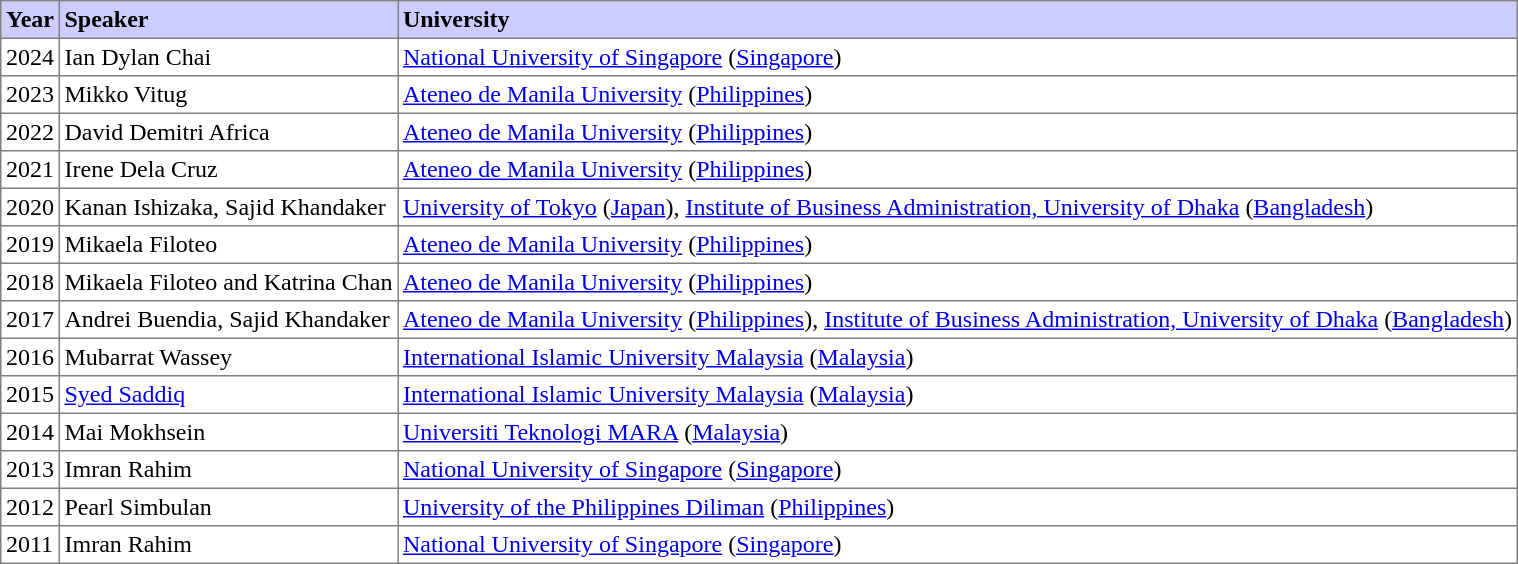<table border=1 cellpadding=3 style="border-collapse: collapse;">
<tr bgcolor="#ccccff">
<td><strong>Year</strong></td>
<td><strong>Speaker</strong></td>
<td><strong>University</strong></td>
</tr>
<tr>
<td>2024</td>
<td>Ian Dylan Chai</td>
<td><a href='#'>National University of Singapore</a> (<a href='#'>Singapore</a>)</td>
</tr>
<tr>
<td>2023</td>
<td>Mikko Vitug</td>
<td><a href='#'>Ateneo de Manila University</a> (<a href='#'>Philippines</a>)</td>
</tr>
<tr>
<td>2022</td>
<td>David Demitri Africa</td>
<td><a href='#'>Ateneo de Manila University</a> (<a href='#'>Philippines</a>)</td>
</tr>
<tr>
<td>2021</td>
<td>Irene Dela Cruz</td>
<td><a href='#'>Ateneo de Manila University</a> (<a href='#'>Philippines</a>)</td>
</tr>
<tr>
<td>2020</td>
<td>Kanan Ishizaka, Sajid Khandaker</td>
<td><a href='#'>University of Tokyo</a> (<a href='#'>Japan</a>), <a href='#'>Institute of Business Administration, University of Dhaka</a> (<a href='#'>Bangladesh</a>)</td>
</tr>
<tr>
<td>2019</td>
<td>Mikaela Filoteo</td>
<td><a href='#'>Ateneo de Manila University</a> (<a href='#'>Philippines</a>)</td>
</tr>
<tr>
<td>2018</td>
<td>Mikaela Filoteo and Katrina Chan</td>
<td><a href='#'>Ateneo de Manila University</a> (<a href='#'>Philippines</a>)</td>
</tr>
<tr>
<td>2017</td>
<td>Andrei Buendia, Sajid Khandaker</td>
<td><a href='#'>Ateneo de Manila University</a> (<a href='#'>Philippines</a>), <a href='#'>Institute of Business Administration, University of Dhaka</a> (<a href='#'>Bangladesh</a>)</td>
</tr>
<tr>
<td>2016</td>
<td>Mubarrat Wassey</td>
<td><a href='#'>International Islamic University Malaysia</a> (<a href='#'>Malaysia</a>)</td>
</tr>
<tr>
<td>2015</td>
<td><a href='#'>Syed Saddiq</a></td>
<td><a href='#'>International Islamic University Malaysia</a> (<a href='#'>Malaysia</a>)</td>
</tr>
<tr>
<td>2014</td>
<td>Mai Mokhsein</td>
<td><a href='#'>Universiti Teknologi MARA</a> (<a href='#'>Malaysia</a>)</td>
</tr>
<tr>
<td>2013</td>
<td>Imran Rahim</td>
<td><a href='#'>National University of Singapore</a> (<a href='#'>Singapore</a>)</td>
</tr>
<tr>
<td>2012</td>
<td>Pearl Simbulan</td>
<td><a href='#'>University of the Philippines Diliman</a> (<a href='#'>Philippines</a>)</td>
</tr>
<tr>
<td>2011</td>
<td>Imran Rahim</td>
<td><a href='#'>National University of Singapore</a> (<a href='#'>Singapore</a>)</td>
</tr>
</table>
